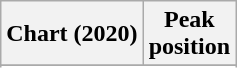<table class="wikitable sortable plainrowheaders" style="text-align:center">
<tr>
<th scope="col">Chart (2020)</th>
<th scope="col">Peak<br>position</th>
</tr>
<tr>
</tr>
<tr>
</tr>
<tr>
</tr>
</table>
